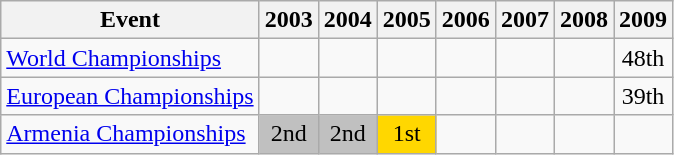<table class="wikitable" style="text-align:center">
<tr>
<th>Event</th>
<th>2003</th>
<th>2004</th>
<th>2005</th>
<th>2006</th>
<th>2007</th>
<th>2008</th>
<th>2009</th>
</tr>
<tr>
<td align=left><a href='#'>World Championships</a></td>
<td></td>
<td></td>
<td></td>
<td></td>
<td></td>
<td></td>
<td>48th</td>
</tr>
<tr>
<td align=left><a href='#'>European Championships</a></td>
<td></td>
<td></td>
<td></td>
<td></td>
<td></td>
<td></td>
<td>39th</td>
</tr>
<tr>
<td align=left><a href='#'>Armenia Championships</a></td>
<td bgcolor=silver>2nd</td>
<td bgcolor=silver>2nd</td>
<td bgcolor=gold>1st</td>
<td></td>
<td></td>
<td></td>
<td></td>
</tr>
</table>
